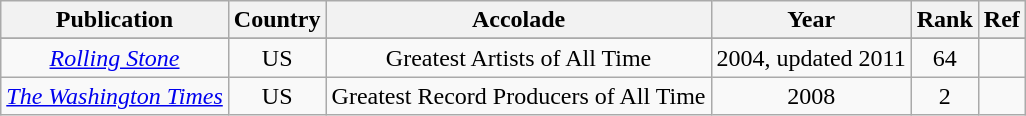<table class="wikitable" style="text-align: center">
<tr>
<th>Publication</th>
<th>Country</th>
<th>Accolade</th>
<th>Year</th>
<th>Rank</th>
<th>Ref</th>
</tr>
<tr>
</tr>
<tr>
</tr>
<tr>
<td><em><a href='#'>Rolling Stone</a></em></td>
<td>US</td>
<td>Greatest Artists of All Time</td>
<td>2004, updated 2011</td>
<td>64</td>
<td></td>
</tr>
<tr>
<td><em><a href='#'>The Washington Times</a></em></td>
<td>US</td>
<td>Greatest Record Producers of All Time</td>
<td>2008</td>
<td>2</td>
<td></td>
</tr>
</table>
